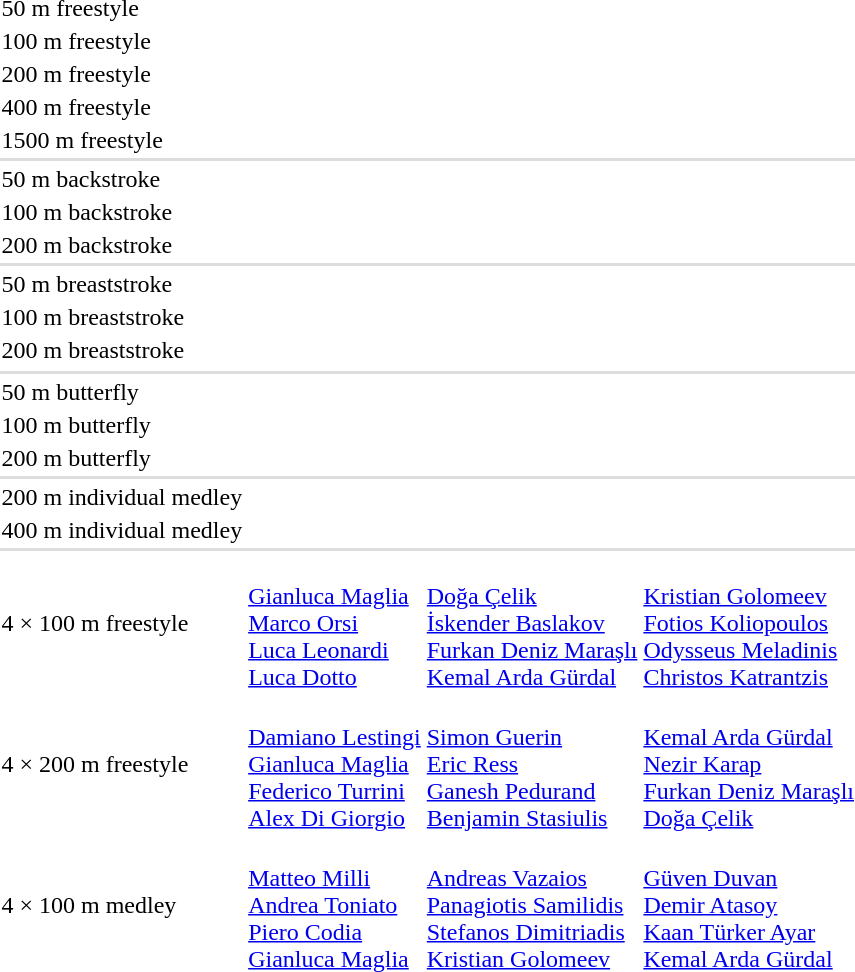<table>
<tr>
<td>50 m freestyle<br></td>
<td></td>
<td></td>
<td></td>
</tr>
<tr>
<td>100 m freestyle<br></td>
<td></td>
<td></td>
<td></td>
</tr>
<tr>
<td>200 m freestyle<br></td>
<td></td>
<td></td>
<td></td>
</tr>
<tr>
<td>400 m freestyle<br></td>
<td></td>
<td></td>
<td></td>
</tr>
<tr>
<td>1500 m freestyle<br></td>
<td></td>
<td></td>
<td></td>
</tr>
<tr bgcolor=#DDDDDD>
<td colspan=7></td>
</tr>
<tr>
<td>50 m backstroke<br></td>
<td></td>
<td></td>
<td></td>
</tr>
<tr>
<td>100 m backstroke<br></td>
<td></td>
<td></td>
<td></td>
</tr>
<tr>
<td>200 m backstroke<br></td>
<td></td>
<td><br></td>
<td></td>
</tr>
<tr bgcolor=#DDDDDD>
<td colspan=7></td>
</tr>
<tr>
<td>50 m breaststroke<br></td>
<td></td>
<td></td>
<td></td>
</tr>
<tr>
<td>100 m breaststroke<br></td>
<td></td>
<td></td>
<td></td>
</tr>
<tr>
<td>200 m breaststroke<br></td>
<td></td>
<td></td>
<td></td>
</tr>
<tr>
</tr>
<tr bgcolor=#DDDDDD>
<td colspan=7></td>
</tr>
<tr>
<td>50 m butterfly<br></td>
<td></td>
<td></td>
<td></td>
</tr>
<tr>
<td>100 m butterfly<br></td>
<td></td>
<td></td>
<td></td>
</tr>
<tr>
<td>200 m butterfly<br></td>
<td></td>
<td></td>
<td></td>
</tr>
<tr bgcolor=#DDDDDD>
<td colspan=7></td>
</tr>
<tr>
<td>200 m individual medley<br></td>
<td></td>
<td></td>
<td></td>
</tr>
<tr>
<td>400 m individual medley<br></td>
<td></td>
<td></td>
<td></td>
</tr>
<tr bgcolor=#DDDDDD>
<td colspan=7></td>
</tr>
<tr>
<td>4 × 100 m freestyle<br></td>
<td><br><a href='#'>Gianluca Maglia</a><br><a href='#'>Marco Orsi</a><br><a href='#'>Luca Leonardi</a><br><a href='#'>Luca Dotto</a></td>
<td><br><a href='#'>Doğa Çelik</a><br><a href='#'>İskender Baslakov</a><br><a href='#'>Furkan Deniz Maraşlı</a><br><a href='#'>Kemal Arda Gürdal</a></td>
<td><br><a href='#'>Kristian Golomeev</a><br><a href='#'>Fotios Koliopoulos</a><br><a href='#'>Odysseus Meladinis</a><br><a href='#'>Christos Katrantzis</a></td>
</tr>
<tr>
<td>4 × 200 m freestyle<br></td>
<td><br><a href='#'>Damiano Lestingi</a><br><a href='#'>Gianluca Maglia</a><br><a href='#'>Federico Turrini</a><br><a href='#'>Alex Di Giorgio</a></td>
<td><br><a href='#'>Simon Guerin</a><br><a href='#'>Eric Ress</a><br><a href='#'>Ganesh Pedurand</a><br><a href='#'>Benjamin Stasiulis</a></td>
<td><br><a href='#'>Kemal Arda Gürdal</a><br><a href='#'>Nezir Karap</a><br><a href='#'>Furkan Deniz Maraşlı</a><br><a href='#'>Doğa Çelik</a></td>
</tr>
<tr>
<td>4 × 100 m medley<br></td>
<td><br><a href='#'>Matteo Milli</a><br><a href='#'>Andrea Toniato</a><br><a href='#'>Piero Codia</a><br><a href='#'>Gianluca Maglia</a></td>
<td><br><a href='#'>Andreas Vazaios</a><br><a href='#'>Panagiotis Samilidis</a><br><a href='#'>Stefanos Dimitriadis</a><br><a href='#'>Kristian Golomeev</a></td>
<td><br><a href='#'>Güven Duvan</a><br><a href='#'>Demir Atasoy</a><br><a href='#'>Kaan Türker Ayar</a><br><a href='#'>Kemal Arda Gürdal</a></td>
</tr>
<tr>
</tr>
</table>
